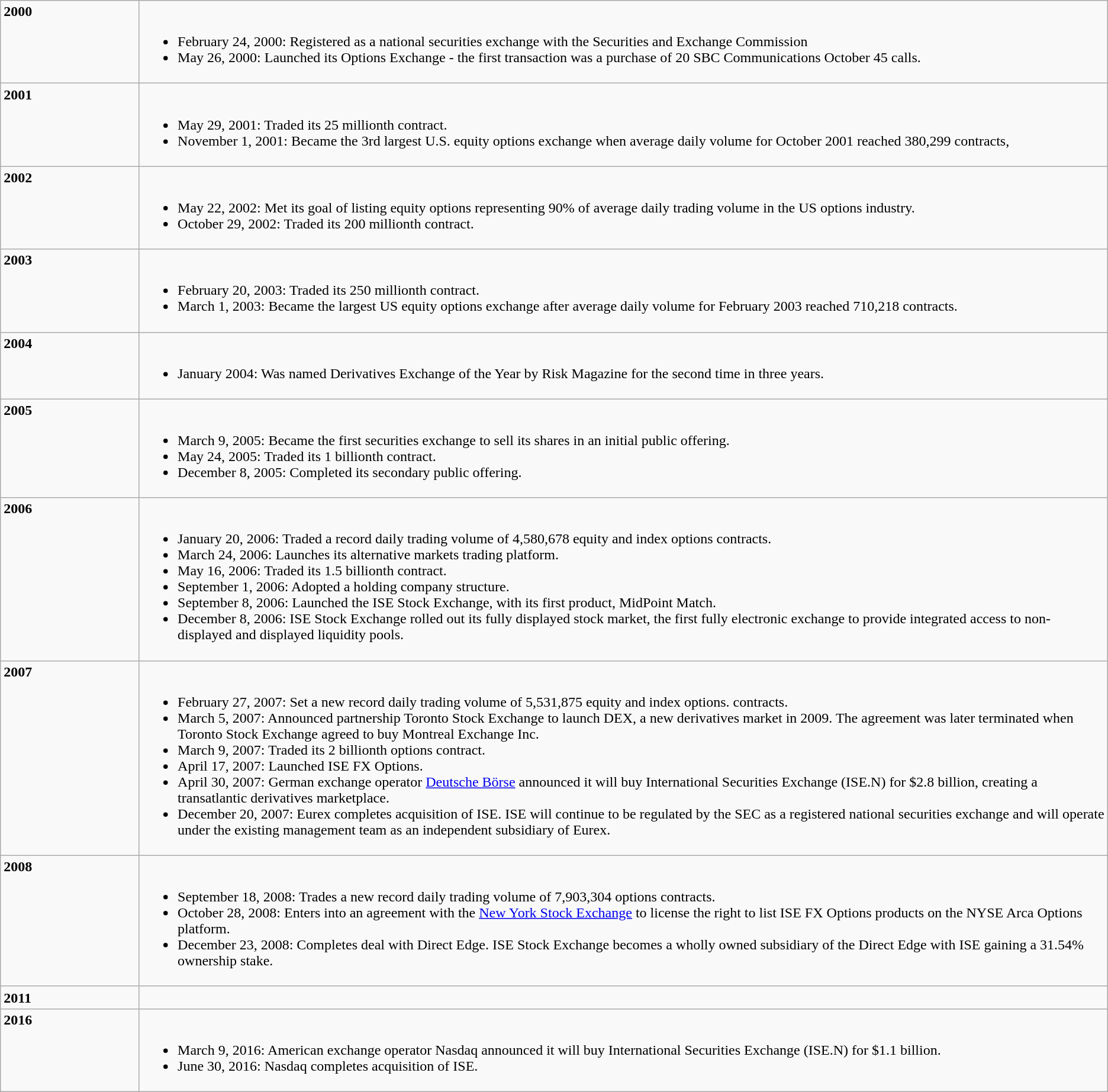<table class="wikitable">
<tr valign="top">
<td width="10%"><strong>2000</strong></td>
<td width="70%"><br><ul><li>February 24, 2000: Registered as a national securities exchange with the Securities and Exchange Commission</li><li>May 26, 2000: Launched its Options Exchange - the first transaction was a purchase of 20 SBC Communications October 45 calls.</li></ul></td>
</tr>
<tr valign="top">
<td width="10%"><strong>2001</strong></td>
<td width="70%"><br><ul><li>May 29, 2001: Traded its 25 millionth contract.</li><li>November 1, 2001: Became the 3rd largest U.S. equity options exchange when average daily volume for October 2001 reached 380,299 contracts,</li></ul></td>
</tr>
<tr valign="top">
<td width="10%"><strong>2002</strong></td>
<td width="70%"><br><ul><li>May 22, 2002: Met its goal of listing equity options representing 90% of average daily trading volume in the US options industry.</li><li>October 29, 2002: Traded its 200 millionth contract.</li></ul></td>
</tr>
<tr valign="top">
<td width="10%"><strong>2003</strong></td>
<td width="70%"><br><ul><li>February 20, 2003: Traded its 250 millionth contract.</li><li>March 1, 2003: Became the largest US equity options exchange after average daily volume for February 2003 reached 710,218 contracts.</li></ul></td>
</tr>
<tr valign="top">
<td width="10%"><strong>2004</strong></td>
<td width="70%"><br><ul><li>January 2004: Was named Derivatives Exchange of the Year by Risk Magazine for the second time in three years.</li></ul></td>
</tr>
<tr valign="top">
<td width="10%"><strong>2005</strong></td>
<td width="70%"><br><ul><li>March 9, 2005: Became the first securities exchange to sell its shares in an initial public offering.</li><li>May 24, 2005: Traded its 1 billionth contract.</li><li>December 8, 2005: Completed its secondary public offering.</li></ul></td>
</tr>
<tr valign="top">
<td width="10%"><strong>2006</strong></td>
<td width="70%"><br><ul><li>January 20, 2006: Traded a record daily trading volume of 4,580,678 equity and index options contracts.</li><li>March 24, 2006: Launches its alternative markets trading platform.</li><li>May 16, 2006: Traded its 1.5 billionth contract.</li><li>September 1, 2006: Adopted a holding company structure.</li><li>September 8, 2006: Launched the ISE Stock Exchange, with its first product, MidPoint Match.</li><li>December 8, 2006: ISE Stock Exchange rolled out its fully displayed stock market, the first fully electronic exchange to provide integrated access to non-displayed and displayed liquidity pools.</li></ul></td>
</tr>
<tr valign="top">
<td width="10%"><strong>2007</strong></td>
<td width="70%"><br><ul><li>February 27, 2007: Set a new record daily trading volume of 5,531,875 equity and index options. contracts.</li><li>March 5, 2007: Announced partnership Toronto Stock Exchange to launch DEX, a new derivatives market in 2009. The agreement was later terminated when Toronto Stock Exchange agreed to buy Montreal Exchange Inc.</li><li>March 9, 2007: Traded its 2 billionth options contract.</li><li>April 17, 2007: Launched ISE FX Options.</li><li>April 30, 2007: German exchange operator <a href='#'>Deutsche Börse</a> announced it will buy International Securities Exchange (ISE.N) for $2.8 billion, creating a transatlantic derivatives marketplace.</li><li>December 20, 2007: Eurex completes acquisition of ISE. ISE will continue to be regulated by the SEC as a registered national securities exchange and will operate under the existing management team as an independent subsidiary of Eurex.</li></ul></td>
</tr>
<tr valign="top">
<td width="10%"><strong>2008</strong></td>
<td width="70%"><br><ul><li>September 18, 2008: Trades a new record daily trading volume of 7,903,304 options contracts.</li><li>October 28, 2008: Enters into an agreement with the <a href='#'>New York Stock Exchange</a> to license the right to list ISE FX Options products on the NYSE Arca Options platform.</li><li>December 23, 2008: Completes deal with Direct Edge. ISE Stock Exchange becomes a wholly owned subsidiary of the Direct Edge with ISE gaining a 31.54% ownership stake.</li></ul></td>
</tr>
<tr>
<td><strong>2011</strong></td>
<td></td>
</tr>
<tr valign="top">
<td width="10%"><strong>2016</strong></td>
<td width="70%"><br><ul><li>March 9, 2016: American exchange operator Nasdaq announced it will buy International Securities Exchange (ISE.N) for $1.1 billion.</li><li>June 30, 2016: Nasdaq completes acquisition of ISE.</li></ul></td>
</tr>
</table>
